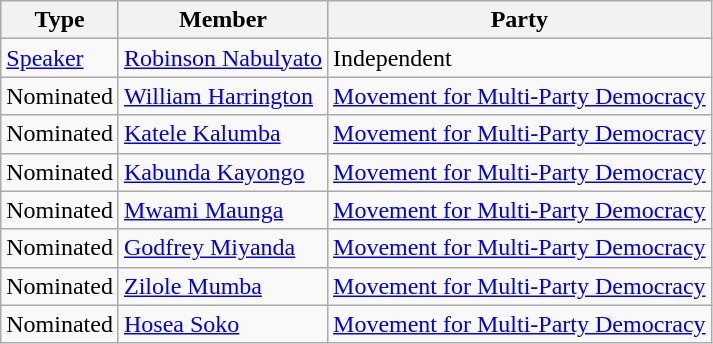<table class=wikitable sortable">
<tr>
<th>Type</th>
<th>Member</th>
<th>Party</th>
</tr>
<tr>
<td><a href='#'>Speaker</a></td>
<td><a href='#'>Robinson Nabulyato</a></td>
<td>Independent</td>
</tr>
<tr>
<td>Nominated</td>
<td><a href='#'>William Harrington</a></td>
<td><a href='#'>Movement for Multi-Party Democracy</a></td>
</tr>
<tr>
<td>Nominated</td>
<td><a href='#'>Katele Kalumba</a></td>
<td><a href='#'>Movement for Multi-Party Democracy</a></td>
</tr>
<tr>
<td>Nominated</td>
<td><a href='#'>Kabunda Kayongo</a></td>
<td><a href='#'>Movement for Multi-Party Democracy</a></td>
</tr>
<tr>
<td>Nominated</td>
<td><a href='#'>Mwami Maunga</a></td>
<td><a href='#'>Movement for Multi-Party Democracy</a></td>
</tr>
<tr>
<td>Nominated</td>
<td><a href='#'>Godfrey Miyanda</a></td>
<td><a href='#'>Movement for Multi-Party Democracy</a></td>
</tr>
<tr>
<td>Nominated</td>
<td><a href='#'>Zilole Mumba</a></td>
<td><a href='#'>Movement for Multi-Party Democracy</a></td>
</tr>
<tr>
<td>Nominated</td>
<td><a href='#'>Hosea Soko</a></td>
<td><a href='#'>Movement for Multi-Party Democracy</a></td>
</tr>
</table>
